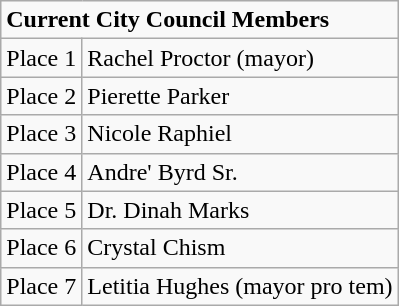<table class="wikitable">
<tr>
<td colspan=2><strong>Current City Council Members</strong></td>
</tr>
<tr>
<td>Place 1</td>
<td>Rachel Proctor (mayor)</td>
</tr>
<tr>
<td>Place 2</td>
<td>Pierette Parker</td>
</tr>
<tr>
<td>Place 3</td>
<td>Nicole Raphiel</td>
</tr>
<tr>
<td>Place 4</td>
<td>Andre' Byrd Sr.</td>
</tr>
<tr>
<td>Place 5</td>
<td>Dr. Dinah Marks</td>
</tr>
<tr>
<td>Place 6</td>
<td>Crystal Chism</td>
</tr>
<tr>
<td>Place 7</td>
<td>Letitia Hughes (mayor pro tem)</td>
</tr>
</table>
